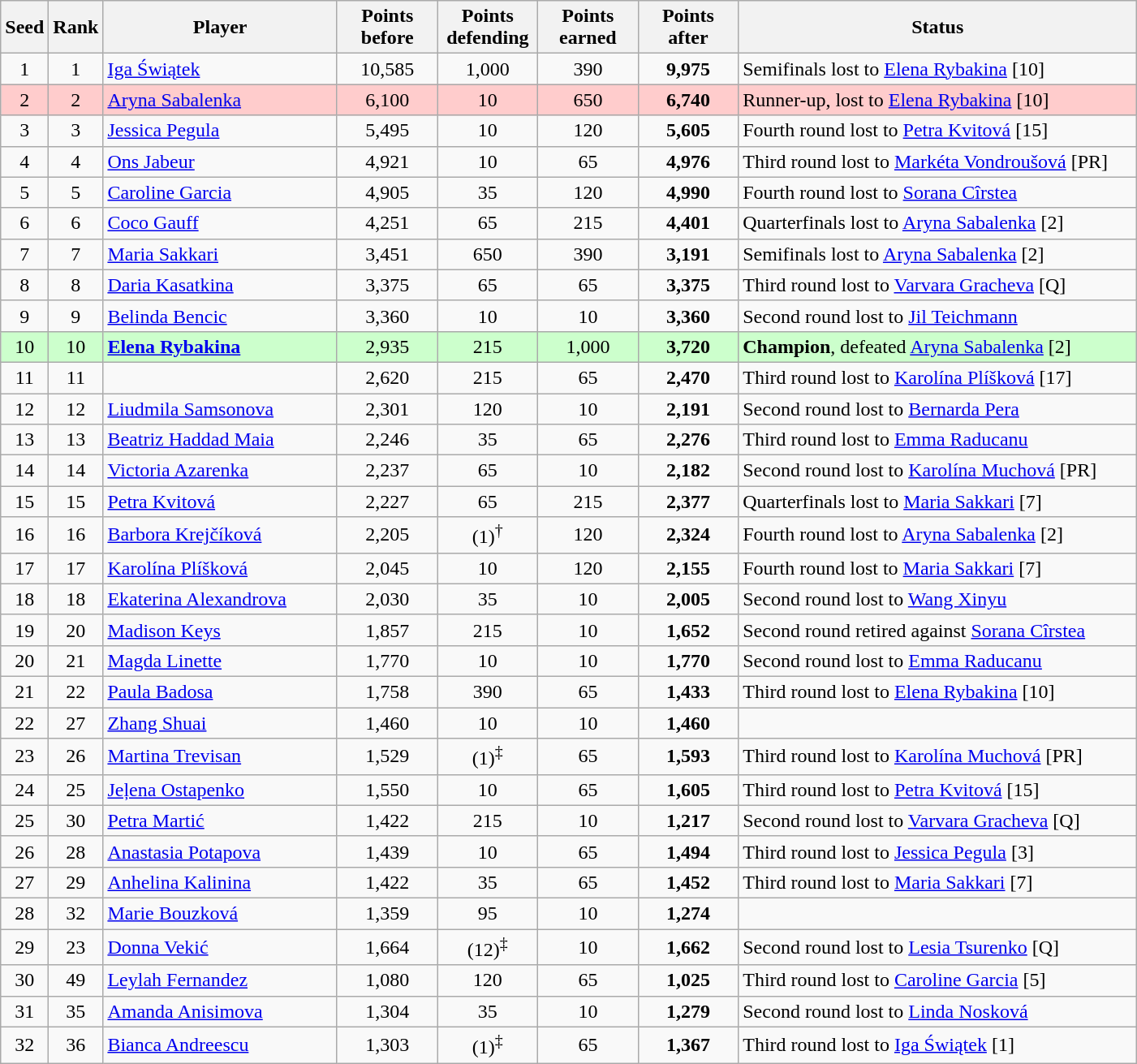<table class="wikitable sortable">
<tr>
<th style="width:30px;">Seed</th>
<th style="width:30px;">Rank</th>
<th style="width:185px;">Player</th>
<th style="width:75px;">Points before</th>
<th style="width:75px;">Points defending</th>
<th style="width:75px;">Points earned</th>
<th style="width:75px;">Points after</th>
<th style="width:320px;">Status</th>
</tr>
<tr>
<td style="text-align:center;">1</td>
<td style="text-align:center;">1</td>
<td> <a href='#'>Iga Świątek</a></td>
<td style="text-align:center;">10,585</td>
<td style="text-align:center;">1,000</td>
<td style="text-align:center;">390</td>
<td style="text-align:center;"><strong>9,975</strong></td>
<td>Semifinals lost to  <a href='#'>Elena Rybakina</a> [10]</td>
</tr>
<tr style="background:#fcc;">
<td style="text-align:center;">2</td>
<td style="text-align:center;">2</td>
<td> <a href='#'>Aryna Sabalenka</a></td>
<td style="text-align:center;">6,100</td>
<td style="text-align:center;">10</td>
<td style="text-align:center;">650</td>
<td style="text-align:center;"><strong>6,740</strong></td>
<td>Runner-up, lost to  <a href='#'>Elena Rybakina</a> [10]</td>
</tr>
<tr>
<td style="text-align:center;">3</td>
<td style="text-align:center;">3</td>
<td> <a href='#'>Jessica Pegula</a></td>
<td style="text-align:center;">5,495</td>
<td style="text-align:center;">10</td>
<td style="text-align:center;">120</td>
<td style="text-align:center;"><strong>5,605</strong></td>
<td>Fourth round lost to  <a href='#'>Petra Kvitová</a> [15]</td>
</tr>
<tr>
<td style="text-align:center;">4</td>
<td style="text-align:center;">4</td>
<td> <a href='#'>Ons Jabeur</a></td>
<td style="text-align:center;">4,921</td>
<td style="text-align:center;">10</td>
<td style="text-align:center;">65</td>
<td style="text-align:center;"><strong>4,976</strong></td>
<td>Third round lost to  <a href='#'>Markéta Vondroušová</a> [PR]</td>
</tr>
<tr>
<td style="text-align:center;">5</td>
<td style="text-align:center;">5</td>
<td> <a href='#'>Caroline Garcia</a></td>
<td style="text-align:center;">4,905</td>
<td style="text-align:center;">35</td>
<td style="text-align:center;">120</td>
<td style="text-align:center;"><strong>4,990</strong></td>
<td>Fourth round lost to  <a href='#'>Sorana Cîrstea</a></td>
</tr>
<tr>
<td style="text-align:center;">6</td>
<td style="text-align:center;">6</td>
<td> <a href='#'>Coco Gauff</a></td>
<td style="text-align:center;">4,251</td>
<td style="text-align:center;">65</td>
<td style="text-align:center;">215</td>
<td style="text-align:center;"><strong>4,401</strong></td>
<td>Quarterfinals lost to  <a href='#'>Aryna Sabalenka</a> [2]</td>
</tr>
<tr>
<td style="text-align:center;">7</td>
<td style="text-align:center;">7</td>
<td> <a href='#'>Maria Sakkari</a></td>
<td style="text-align:center;">3,451</td>
<td style="text-align:center;">650</td>
<td style="text-align:center;">390</td>
<td style="text-align:center;"><strong>3,191</strong></td>
<td>Semifinals lost to  <a href='#'>Aryna Sabalenka</a> [2]</td>
</tr>
<tr>
<td style="text-align:center;">8</td>
<td style="text-align:center;">8</td>
<td> <a href='#'>Daria Kasatkina</a></td>
<td style="text-align:center;">3,375</td>
<td style="text-align:center;">65</td>
<td style="text-align:center;">65</td>
<td style="text-align:center;"><strong>3,375</strong></td>
<td>Third round lost to  <a href='#'>Varvara Gracheva</a> [Q]</td>
</tr>
<tr>
<td style="text-align:center;">9</td>
<td style="text-align:center;">9</td>
<td> <a href='#'>Belinda Bencic</a></td>
<td style="text-align:center;">3,360</td>
<td style="text-align:center;">10</td>
<td style="text-align:center;">10</td>
<td style="text-align:center;"><strong>3,360</strong></td>
<td>Second round lost to  <a href='#'>Jil Teichmann</a></td>
</tr>
<tr style="background:#cfc;">
<td style="text-align:center;">10</td>
<td style="text-align:center;">10</td>
<td> <strong><a href='#'>Elena Rybakina</a></strong></td>
<td style="text-align:center;">2,935</td>
<td style="text-align:center;">215</td>
<td style="text-align:center;">1,000</td>
<td style="text-align:center;"><strong>3,720</strong></td>
<td><strong>Champion</strong>, defeated  <a href='#'>Aryna Sabalenka</a> [2]</td>
</tr>
<tr>
<td style="text-align:center;">11</td>
<td style="text-align:center;">11</td>
<td></td>
<td style="text-align:center;">2,620</td>
<td style="text-align:center;">215</td>
<td style="text-align:center;">65</td>
<td style="text-align:center;"><strong>2,470</strong></td>
<td>Third round lost to  <a href='#'>Karolína Plíšková</a> [17]</td>
</tr>
<tr>
<td style="text-align:center;">12</td>
<td style="text-align:center;">12</td>
<td> <a href='#'>Liudmila Samsonova</a></td>
<td style="text-align:center;">2,301</td>
<td style="text-align:center;">120</td>
<td style="text-align:center;">10</td>
<td style="text-align:center;"><strong>2,191</strong></td>
<td>Second round lost to  <a href='#'>Bernarda Pera</a></td>
</tr>
<tr>
<td style="text-align:center;">13</td>
<td style="text-align:center;">13</td>
<td> <a href='#'>Beatriz Haddad Maia</a></td>
<td style="text-align:center;">2,246</td>
<td style="text-align:center;">35</td>
<td style="text-align:center;">65</td>
<td style="text-align:center;"><strong>2,276</strong></td>
<td>Third round lost to  <a href='#'>Emma Raducanu</a></td>
</tr>
<tr>
<td style="text-align:center;">14</td>
<td style="text-align:center;">14</td>
<td> <a href='#'>Victoria Azarenka</a></td>
<td style="text-align:center;">2,237</td>
<td style="text-align:center;">65</td>
<td style="text-align:center;">10</td>
<td style="text-align:center;"><strong>2,182</strong></td>
<td>Second round lost to  <a href='#'>Karolína Muchová</a> [PR]</td>
</tr>
<tr>
<td style="text-align:center;">15</td>
<td style="text-align:center;">15</td>
<td> <a href='#'>Petra Kvitová</a></td>
<td style="text-align:center;">2,227</td>
<td style="text-align:center;">65</td>
<td style="text-align:center;">215</td>
<td style="text-align:center;"><strong>2,377</strong></td>
<td>Quarterfinals lost to  <a href='#'>Maria Sakkari</a> [7]</td>
</tr>
<tr>
<td style="text-align:center;">16</td>
<td style="text-align:center;">16</td>
<td> <a href='#'>Barbora Krejčíková</a></td>
<td style="text-align:center;">2,205</td>
<td style="text-align:center;">(1)<sup>†</sup></td>
<td style="text-align:center;">120</td>
<td style="text-align:center;"><strong>2,324</strong></td>
<td>Fourth round lost to  <a href='#'>Aryna Sabalenka</a> [2]</td>
</tr>
<tr>
<td style="text-align:center;">17</td>
<td style="text-align:center;">17</td>
<td> <a href='#'>Karolína Plíšková</a></td>
<td style="text-align:center;">2,045</td>
<td style="text-align:center;">10</td>
<td style="text-align:center;">120</td>
<td style="text-align:center;"><strong>2,155</strong></td>
<td>Fourth round lost to  <a href='#'>Maria Sakkari</a> [7]</td>
</tr>
<tr>
<td style="text-align:center;">18</td>
<td style="text-align:center;">18</td>
<td> <a href='#'>Ekaterina Alexandrova</a></td>
<td style="text-align:center;">2,030</td>
<td style="text-align:center;">35</td>
<td style="text-align:center;">10</td>
<td style="text-align:center;"><strong>2,005</strong></td>
<td>Second round lost to  <a href='#'>Wang Xinyu</a></td>
</tr>
<tr>
<td style="text-align:center;">19</td>
<td style="text-align:center;">20</td>
<td> <a href='#'>Madison Keys</a></td>
<td style="text-align:center;">1,857</td>
<td style="text-align:center;">215</td>
<td style="text-align:center;">10</td>
<td style="text-align:center;"><strong>1,652</strong></td>
<td>Second round retired against  <a href='#'>Sorana Cîrstea</a></td>
</tr>
<tr>
<td style="text-align:center;">20</td>
<td style="text-align:center;">21</td>
<td> <a href='#'>Magda Linette</a></td>
<td style="text-align:center;">1,770</td>
<td style="text-align:center;">10</td>
<td style="text-align:center;">10</td>
<td style="text-align:center;"><strong>1,770</strong></td>
<td>Second round lost to  <a href='#'>Emma Raducanu</a></td>
</tr>
<tr>
<td style="text-align:center;">21</td>
<td style="text-align:center;">22</td>
<td> <a href='#'>Paula Badosa</a></td>
<td style="text-align:center;">1,758</td>
<td style="text-align:center;">390</td>
<td style="text-align:center;">65</td>
<td style="text-align:center;"><strong>1,433</strong></td>
<td>Third round lost to  <a href='#'>Elena Rybakina</a> [10]</td>
</tr>
<tr>
<td style="text-align:center;">22</td>
<td style="text-align:center;">27</td>
<td> <a href='#'>Zhang Shuai</a></td>
<td style="text-align:center;">1,460</td>
<td style="text-align:center;">10</td>
<td style="text-align:center;">10</td>
<td style="text-align:center;"><strong>1,460</strong></td>
<td></td>
</tr>
<tr>
<td style="text-align:center;">23</td>
<td style="text-align:center;">26</td>
<td> <a href='#'>Martina Trevisan</a></td>
<td style="text-align:center;">1,529</td>
<td style="text-align:center;">(1)<sup>‡</sup></td>
<td style="text-align:center;">65</td>
<td style="text-align:center;"><strong>1,593</strong></td>
<td>Third round lost to  <a href='#'>Karolína Muchová</a> [PR]</td>
</tr>
<tr>
<td style="text-align:center;">24</td>
<td style="text-align:center;">25</td>
<td> <a href='#'>Jeļena Ostapenko</a></td>
<td style="text-align:center;">1,550</td>
<td style="text-align:center;">10</td>
<td style="text-align:center;">65</td>
<td style="text-align:center;"><strong>1,605</strong></td>
<td>Third round lost to  <a href='#'>Petra Kvitová</a> [15]</td>
</tr>
<tr>
<td style="text-align:center;">25</td>
<td style="text-align:center;">30</td>
<td> <a href='#'>Petra Martić</a></td>
<td style="text-align:center;">1,422</td>
<td style="text-align:center;">215</td>
<td style="text-align:center;">10</td>
<td style="text-align:center;"><strong>1,217</strong></td>
<td>Second round lost to  <a href='#'>Varvara Gracheva</a> [Q]</td>
</tr>
<tr>
<td style="text-align:center;">26</td>
<td style="text-align:center;">28</td>
<td> <a href='#'>Anastasia Potapova</a></td>
<td style="text-align:center;">1,439</td>
<td style="text-align:center;">10</td>
<td style="text-align:center;">65</td>
<td style="text-align:center;"><strong>1,494</strong></td>
<td>Third round lost to  <a href='#'>Jessica Pegula</a> [3]</td>
</tr>
<tr>
<td style="text-align:center;">27</td>
<td style="text-align:center;">29</td>
<td> <a href='#'>Anhelina Kalinina</a></td>
<td style="text-align:center;">1,422</td>
<td style="text-align:center;">35</td>
<td style="text-align:center;">65</td>
<td style="text-align:center;"><strong>1,452</strong></td>
<td>Third round lost to  <a href='#'>Maria Sakkari</a> [7]</td>
</tr>
<tr>
<td style="text-align:center;">28</td>
<td style="text-align:center;">32</td>
<td> <a href='#'>Marie Bouzková</a></td>
<td style="text-align:center;">1,359</td>
<td style="text-align:center;">95</td>
<td style="text-align:center;">10</td>
<td style="text-align:center;"><strong>1,274</strong></td>
<td></td>
</tr>
<tr>
<td style="text-align:center;">29</td>
<td style="text-align:center;">23</td>
<td> <a href='#'>Donna Vekić</a></td>
<td style="text-align:center;">1,664</td>
<td style="text-align:center;">(12)<sup>‡</sup></td>
<td style="text-align:center;">10</td>
<td style="text-align:center;"><strong>1,662</strong></td>
<td>Second round lost to  <a href='#'>Lesia Tsurenko</a> [Q]</td>
</tr>
<tr>
<td style="text-align:center;">30</td>
<td style="text-align:center;">49</td>
<td> <a href='#'>Leylah Fernandez</a></td>
<td style="text-align:center;">1,080</td>
<td style="text-align:center;">120</td>
<td style="text-align:center;">65</td>
<td style="text-align:center;"><strong>1,025</strong></td>
<td>Third round lost to  <a href='#'>Caroline Garcia</a> [5]</td>
</tr>
<tr>
<td style="text-align:center;">31</td>
<td style="text-align:center;">35</td>
<td> <a href='#'>Amanda Anisimova</a></td>
<td style="text-align:center;">1,304</td>
<td style="text-align:center;">35</td>
<td style="text-align:center;">10</td>
<td style="text-align:center;"><strong>1,279</strong></td>
<td>Second round lost to  <a href='#'>Linda Nosková</a></td>
</tr>
<tr>
<td style="text-align:center;">32</td>
<td style="text-align:center;">36</td>
<td> <a href='#'>Bianca Andreescu</a></td>
<td style="text-align:center;">1,303</td>
<td style="text-align:center;">(1)<sup>‡</sup></td>
<td style="text-align:center;">65</td>
<td style="text-align:center;"><strong>1,367</strong></td>
<td>Third round lost to  <a href='#'>Iga Świątek</a> [1]</td>
</tr>
</table>
